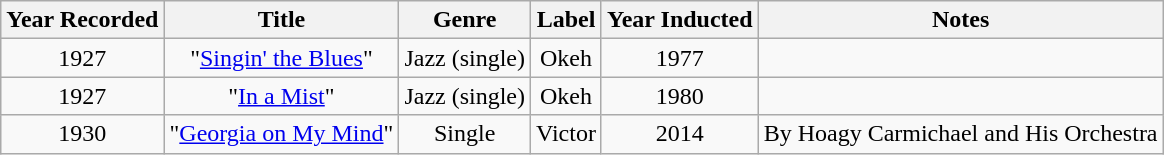<table class=wikitable>
<tr>
<th>Year Recorded</th>
<th>Title</th>
<th>Genre</th>
<th>Label</th>
<th>Year Inducted</th>
<th>Notes</th>
</tr>
<tr align=center>
<td>1927</td>
<td>"<a href='#'>Singin' the Blues</a>"</td>
<td>Jazz (single)</td>
<td>Okeh</td>
<td>1977</td>
<td></td>
</tr>
<tr align=center>
<td>1927</td>
<td>"<a href='#'>In a Mist</a>"</td>
<td>Jazz (single)</td>
<td>Okeh</td>
<td>1980</td>
<td></td>
</tr>
<tr align=center>
<td>1930</td>
<td>"<a href='#'>Georgia on My Mind</a>"</td>
<td>Single</td>
<td>Victor</td>
<td>2014</td>
<td>By Hoagy Carmichael and His Orchestra</td>
</tr>
</table>
